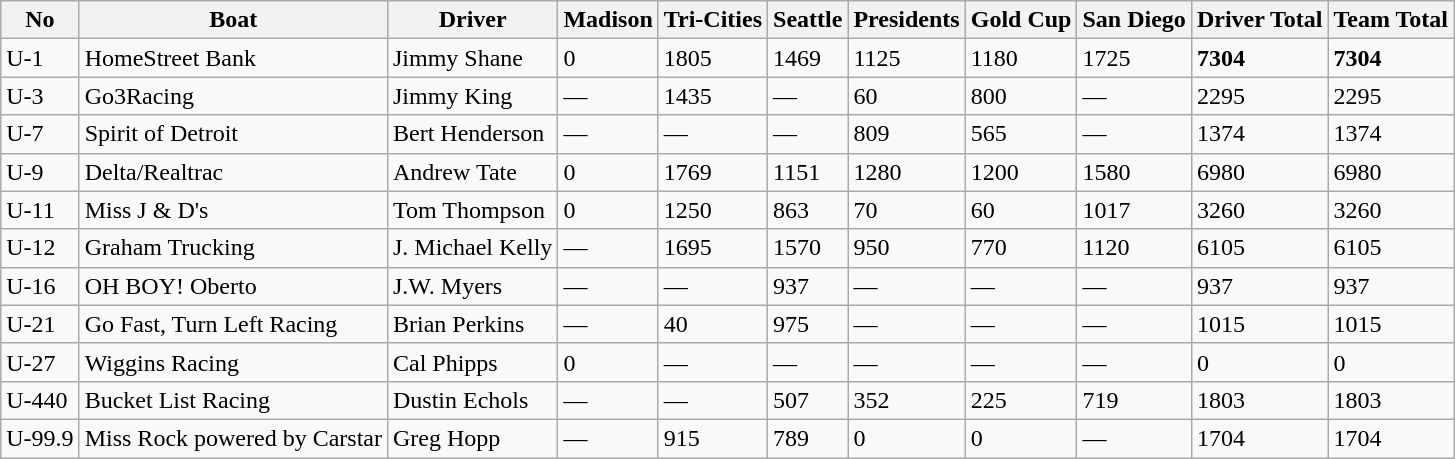<table class="wikitable">
<tr>
<th>No</th>
<th>Boat</th>
<th>Driver</th>
<th>Madison</th>
<th>Tri-Cities</th>
<th>Seattle</th>
<th>Presidents</th>
<th>Gold Cup</th>
<th>San Diego</th>
<th>Driver Total</th>
<th>Team Total</th>
</tr>
<tr>
<td>U-1</td>
<td>HomeStreet Bank</td>
<td>Jimmy Shane</td>
<td>0</td>
<td>1805</td>
<td>1469</td>
<td>1125</td>
<td>1180</td>
<td>1725</td>
<td><strong>7304</strong></td>
<td><strong>7304</strong></td>
</tr>
<tr>
<td>U-3</td>
<td>Go3Racing</td>
<td>Jimmy King</td>
<td>—</td>
<td>1435</td>
<td>—</td>
<td>60</td>
<td>800</td>
<td>—</td>
<td>2295</td>
<td>2295</td>
</tr>
<tr>
<td>U-7</td>
<td>Spirit of Detroit</td>
<td>Bert Henderson</td>
<td>—</td>
<td>—</td>
<td>—</td>
<td>809</td>
<td>565</td>
<td>—</td>
<td>1374</td>
<td>1374</td>
</tr>
<tr>
<td>U-9</td>
<td>Delta/Realtrac</td>
<td>Andrew Tate</td>
<td>0</td>
<td>1769</td>
<td>1151</td>
<td>1280</td>
<td>1200</td>
<td>1580</td>
<td>6980</td>
<td>6980</td>
</tr>
<tr>
<td>U-11</td>
<td>Miss J & D's</td>
<td>Tom Thompson</td>
<td>0</td>
<td>1250</td>
<td>863</td>
<td>70</td>
<td>60</td>
<td>1017</td>
<td>3260</td>
<td>3260</td>
</tr>
<tr>
<td>U-12</td>
<td>Graham Trucking</td>
<td>J. Michael Kelly</td>
<td>—</td>
<td>1695</td>
<td>1570</td>
<td>950</td>
<td>770</td>
<td>1120</td>
<td>6105</td>
<td>6105</td>
</tr>
<tr>
<td>U-16</td>
<td>OH BOY! Oberto</td>
<td>J.W. Myers</td>
<td>—</td>
<td>—</td>
<td>937</td>
<td>—</td>
<td>—</td>
<td>—</td>
<td>937</td>
<td>937</td>
</tr>
<tr>
<td>U-21</td>
<td>Go Fast, Turn Left Racing</td>
<td>Brian Perkins</td>
<td>—</td>
<td>40</td>
<td>975</td>
<td>—</td>
<td>—</td>
<td>—</td>
<td>1015</td>
<td>1015</td>
</tr>
<tr>
<td>U-27</td>
<td>Wiggins Racing</td>
<td>Cal Phipps</td>
<td>0</td>
<td>—</td>
<td>—</td>
<td>—</td>
<td>—</td>
<td>—</td>
<td>0</td>
<td>0</td>
</tr>
<tr>
<td>U-440</td>
<td>Bucket List Racing</td>
<td>Dustin Echols</td>
<td>—</td>
<td>—</td>
<td>507</td>
<td>352</td>
<td>225</td>
<td>719</td>
<td>1803</td>
<td>1803</td>
</tr>
<tr>
<td>U-99.9</td>
<td>Miss Rock powered by Carstar</td>
<td>Greg Hopp</td>
<td>—</td>
<td>915</td>
<td>789</td>
<td>0</td>
<td>0</td>
<td>—</td>
<td>1704</td>
<td>1704</td>
</tr>
</table>
